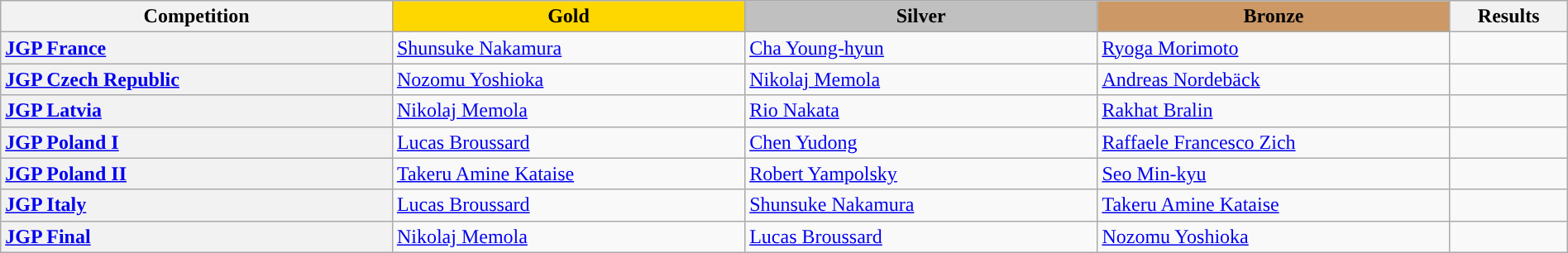<table class="wikitable unsortable" style="text-align:left; width:100%">
<tr>
<th scope="col" style="text-align:center; width:25%;">Competition</th>
<td scope="col" style="text-align:center; width:22.5%; background:gold"><strong>Gold</strong></td>
<td scope="col" style="text-align:center; width:22.5%; background:silver"><strong>Silver</strong></td>
<td scope="col" style="text-align:center; width:22.5%; background:#c96"><strong>Bronze</strong></td>
<th scope="col" style="text-align:center; width:7.5%;">Results</th>
</tr>
<tr>
<th scope="row" style="text-align:left"> <a href='#'>JGP France</a></th>
<td> <a href='#'>Shunsuke Nakamura</a></td>
<td> <a href='#'>Cha Young-hyun</a></td>
<td> <a href='#'>Ryoga Morimoto</a></td>
<td></td>
</tr>
<tr>
<th scope="row" style="text-align:left"> <a href='#'>JGP Czech Republic</a></th>
<td> <a href='#'>Nozomu Yoshioka</a></td>
<td> <a href='#'>Nikolaj Memola</a></td>
<td> <a href='#'>Andreas Nordebäck</a></td>
<td></td>
</tr>
<tr>
<th scope="row" style="text-align:left"> <a href='#'>JGP Latvia</a></th>
<td> <a href='#'>Nikolaj Memola</a></td>
<td> <a href='#'>Rio Nakata</a></td>
<td> <a href='#'>Rakhat Bralin</a></td>
<td></td>
</tr>
<tr>
<th scope="row" style="text-align:left"> <a href='#'>JGP Poland I</a></th>
<td> <a href='#'>Lucas Broussard</a></td>
<td> <a href='#'>Chen Yudong</a></td>
<td> <a href='#'>Raffaele Francesco Zich</a></td>
<td></td>
</tr>
<tr>
<th scope="row" style="text-align:left"> <a href='#'>JGP Poland II</a></th>
<td> <a href='#'>Takeru Amine Kataise</a></td>
<td> <a href='#'>Robert Yampolsky</a></td>
<td> <a href='#'>Seo Min-kyu</a></td>
<td></td>
</tr>
<tr>
<th scope="row" style="text-align:left"> <a href='#'>JGP Italy</a></th>
<td> <a href='#'>Lucas Broussard</a></td>
<td> <a href='#'>Shunsuke Nakamura</a></td>
<td> <a href='#'>Takeru Amine Kataise</a></td>
<td></td>
</tr>
<tr>
<th scope="row" style="text-align:left"> <a href='#'>JGP Final</a></th>
<td> <a href='#'>Nikolaj Memola</a></td>
<td> <a href='#'>Lucas Broussard</a></td>
<td> <a href='#'>Nozomu Yoshioka</a></td>
<td></td>
</tr>
</table>
